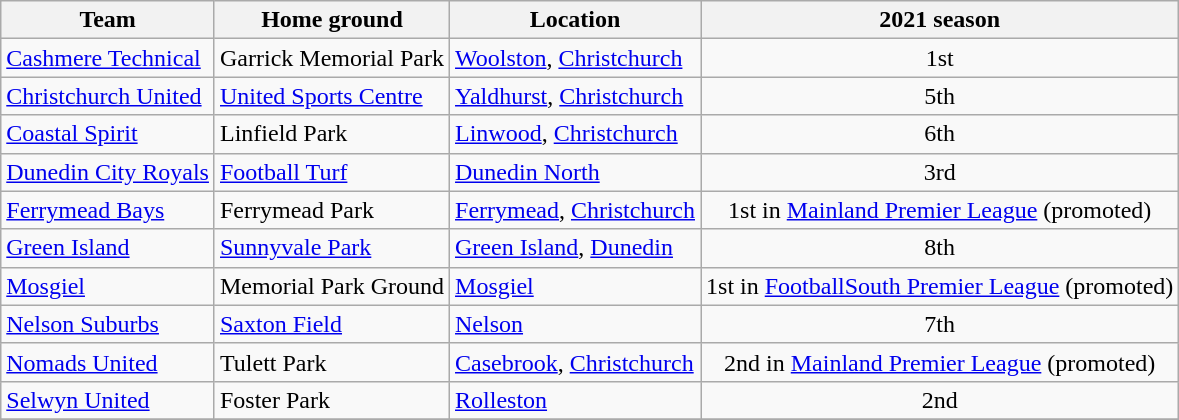<table class="wikitable sortable">
<tr>
<th>Team</th>
<th>Home ground</th>
<th>Location</th>
<th>2021 season</th>
</tr>
<tr>
<td><a href='#'>Cashmere Technical</a></td>
<td>Garrick Memorial Park</td>
<td><a href='#'>Woolston</a>, <a href='#'>Christchurch</a></td>
<td align="center">1st</td>
</tr>
<tr>
<td><a href='#'>Christchurch United</a></td>
<td><a href='#'>United Sports Centre</a></td>
<td><a href='#'>Yaldhurst</a>, <a href='#'>Christchurch</a></td>
<td align="center">5th</td>
</tr>
<tr>
<td><a href='#'>Coastal Spirit</a></td>
<td>Linfield Park</td>
<td><a href='#'>Linwood</a>, <a href='#'>Christchurch</a></td>
<td align="center">6th</td>
</tr>
<tr>
<td><a href='#'>Dunedin City Royals</a></td>
<td><a href='#'>Football Turf</a></td>
<td><a href='#'>Dunedin North</a></td>
<td align="center">3rd</td>
</tr>
<tr>
<td><a href='#'>Ferrymead Bays</a></td>
<td>Ferrymead Park</td>
<td><a href='#'>Ferrymead</a>, <a href='#'>Christchurch</a></td>
<td align="center">1st in <a href='#'>Mainland Premier League</a> (promoted)</td>
</tr>
<tr>
<td><a href='#'>Green Island</a></td>
<td><a href='#'>Sunnyvale Park</a></td>
<td><a href='#'>Green Island</a>, <a href='#'>Dunedin</a></td>
<td align="center">8th</td>
</tr>
<tr>
<td><a href='#'>Mosgiel</a></td>
<td>Memorial Park Ground</td>
<td><a href='#'>Mosgiel</a></td>
<td align="center">1st in <a href='#'>FootballSouth Premier League</a> (promoted)</td>
</tr>
<tr>
<td><a href='#'>Nelson Suburbs</a></td>
<td><a href='#'>Saxton Field</a></td>
<td><a href='#'>Nelson</a></td>
<td align="center">7th</td>
</tr>
<tr>
<td><a href='#'>Nomads United</a></td>
<td>Tulett Park</td>
<td><a href='#'>Casebrook</a>, <a href='#'>Christchurch</a></td>
<td align="center">2nd in <a href='#'>Mainland Premier League</a> (promoted)</td>
</tr>
<tr>
<td><a href='#'>Selwyn United</a></td>
<td>Foster Park</td>
<td><a href='#'>Rolleston</a></td>
<td align="center">2nd</td>
</tr>
<tr>
</tr>
</table>
